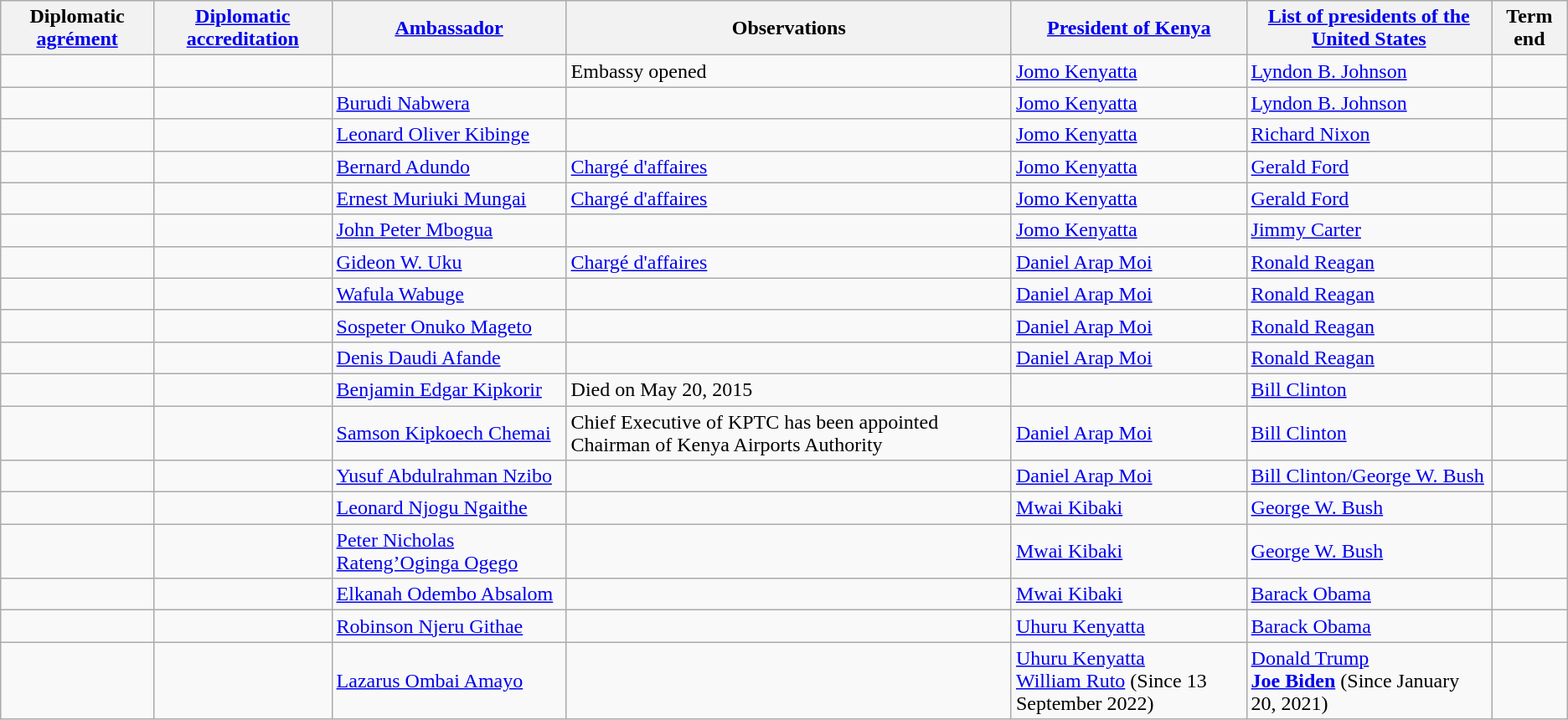<table class="wikitable sortable">
<tr>
<th>Diplomatic <a href='#'>agrément</a></th>
<th><a href='#'>Diplomatic accreditation</a></th>
<th><a href='#'>Ambassador</a></th>
<th>Observations</th>
<th><a href='#'>President of Kenya</a></th>
<th><a href='#'>List of presidents of the United States</a></th>
<th>Term end</th>
</tr>
<tr>
<td></td>
<td></td>
<td></td>
<td>Embassy opened</td>
<td><a href='#'>Jomo Kenyatta</a></td>
<td><a href='#'>Lyndon B. Johnson</a></td>
<td></td>
</tr>
<tr>
<td></td>
<td></td>
<td><a href='#'>Burudi Nabwera</a></td>
<td></td>
<td><a href='#'>Jomo Kenyatta</a></td>
<td><a href='#'>Lyndon B. Johnson</a></td>
<td></td>
</tr>
<tr>
<td></td>
<td></td>
<td><a href='#'>Leonard Oliver Kibinge</a></td>
<td></td>
<td><a href='#'>Jomo Kenyatta</a></td>
<td><a href='#'>Richard Nixon</a></td>
<td></td>
</tr>
<tr>
<td></td>
<td></td>
<td><a href='#'>Bernard Adundo</a></td>
<td><a href='#'>Chargé d'affaires</a></td>
<td><a href='#'>Jomo Kenyatta</a></td>
<td><a href='#'>Gerald Ford</a></td>
<td></td>
</tr>
<tr>
<td></td>
<td></td>
<td><a href='#'>Ernest Muriuki Mungai</a></td>
<td><a href='#'>Chargé d'affaires</a></td>
<td><a href='#'>Jomo Kenyatta</a></td>
<td><a href='#'>Gerald Ford</a></td>
<td></td>
</tr>
<tr>
<td></td>
<td></td>
<td><a href='#'>John Peter Mbogua</a></td>
<td></td>
<td><a href='#'>Jomo Kenyatta</a></td>
<td><a href='#'>Jimmy Carter</a></td>
<td></td>
</tr>
<tr>
<td></td>
<td></td>
<td><a href='#'>Gideon W. Uku</a></td>
<td><a href='#'>Chargé d'affaires</a></td>
<td><a href='#'>Daniel Arap Moi</a></td>
<td><a href='#'>Ronald Reagan</a></td>
<td></td>
</tr>
<tr>
<td></td>
<td></td>
<td><a href='#'>Wafula Wabuge</a></td>
<td></td>
<td><a href='#'>Daniel Arap Moi</a></td>
<td><a href='#'>Ronald Reagan</a></td>
<td></td>
</tr>
<tr>
<td></td>
<td></td>
<td><a href='#'>Sospeter Onuko Mageto</a></td>
<td></td>
<td><a href='#'>Daniel Arap Moi</a></td>
<td><a href='#'>Ronald Reagan</a></td>
<td></td>
</tr>
<tr>
<td></td>
<td></td>
<td><a href='#'>Denis Daudi Afande</a></td>
<td></td>
<td><a href='#'>Daniel Arap Moi</a></td>
<td><a href='#'>Ronald Reagan</a></td>
<td></td>
</tr>
<tr>
<td></td>
<td></td>
<td><a href='#'>Benjamin Edgar Kipkorir</a></td>
<td>Died on May 20, 2015</td>
<td></td>
<td><a href='#'>Bill Clinton</a></td>
</tr>
<tr>
<td></td>
<td></td>
<td><a href='#'>Samson Kipkoech Chemai</a></td>
<td>Chief Executive of KPTC has been appointed Chairman of Kenya Airports Authority</td>
<td><a href='#'>Daniel Arap Moi</a></td>
<td><a href='#'>Bill Clinton</a></td>
<td></td>
</tr>
<tr>
<td></td>
<td></td>
<td><a href='#'>Yusuf Abdulrahman Nzibo</a></td>
<td></td>
<td><a href='#'>Daniel Arap Moi</a></td>
<td><a href='#'>Bill Clinton/George W. Bush</a></td>
</tr>
<tr>
<td></td>
<td></td>
<td><a href='#'>Leonard Njogu Ngaithe</a></td>
<td></td>
<td><a href='#'>Mwai Kibaki</a></td>
<td><a href='#'>George W. Bush</a></td>
<td></td>
</tr>
<tr>
<td></td>
<td></td>
<td><a href='#'>Peter Nicholas Rateng’Oginga Ogego</a></td>
<td></td>
<td><a href='#'>Mwai Kibaki</a></td>
<td><a href='#'>George W. Bush</a></td>
<td></td>
</tr>
<tr>
<td></td>
<td></td>
<td><a href='#'>Elkanah Odembo Absalom</a></td>
<td></td>
<td><a href='#'>Mwai Kibaki</a></td>
<td><a href='#'>Barack Obama</a></td>
<td></td>
</tr>
<tr>
<td></td>
<td></td>
<td><a href='#'>Robinson Njeru Githae</a></td>
<td></td>
<td><a href='#'>Uhuru Kenyatta</a></td>
<td><a href='#'>Barack Obama</a></td>
<td></td>
</tr>
<tr>
<td></td>
<td></td>
<td><a href='#'>Lazarus Ombai Amayo</a></td>
<td></td>
<td><a href='#'>Uhuru Kenyatta</a><br><a href='#'>William Ruto</a>
(Since 13 September 2022)</td>
<td><a href='#'>Donald Trump</a><br><strong><a href='#'>Joe Biden</a></strong>
(Since January 20, 2021)</td>
<td></td>
</tr>
</table>
